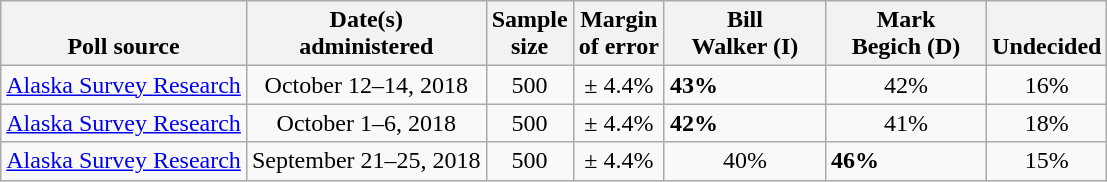<table class="wikitable">
<tr valign=bottom>
<th>Poll source</th>
<th>Date(s)<br>administered</th>
<th>Sample<br>size</th>
<th>Margin<br>of error</th>
<th style="width:100px;">Bill<br>Walker (I)</th>
<th style="width:100px;">Mark<br>Begich (D)</th>
<th>Undecided</th>
</tr>
<tr>
<td><a href='#'>Alaska Survey Research</a></td>
<td align=center>October 12–14, 2018</td>
<td align=center>500</td>
<td align=center>± 4.4%</td>
<td><strong>43%</strong></td>
<td align=center>42%</td>
<td align=center>16%</td>
</tr>
<tr>
<td><a href='#'>Alaska Survey Research</a></td>
<td align=center>October 1–6, 2018</td>
<td align=center>500</td>
<td align=center>± 4.4%</td>
<td><strong>42%</strong></td>
<td align=center>41%</td>
<td align=center>18%</td>
</tr>
<tr>
<td><a href='#'>Alaska Survey Research</a></td>
<td align=center>September 21–25, 2018</td>
<td align=center>500</td>
<td align=center>± 4.4%</td>
<td align=center>40%</td>
<td><strong>46%</strong></td>
<td align=center>15%</td>
</tr>
</table>
